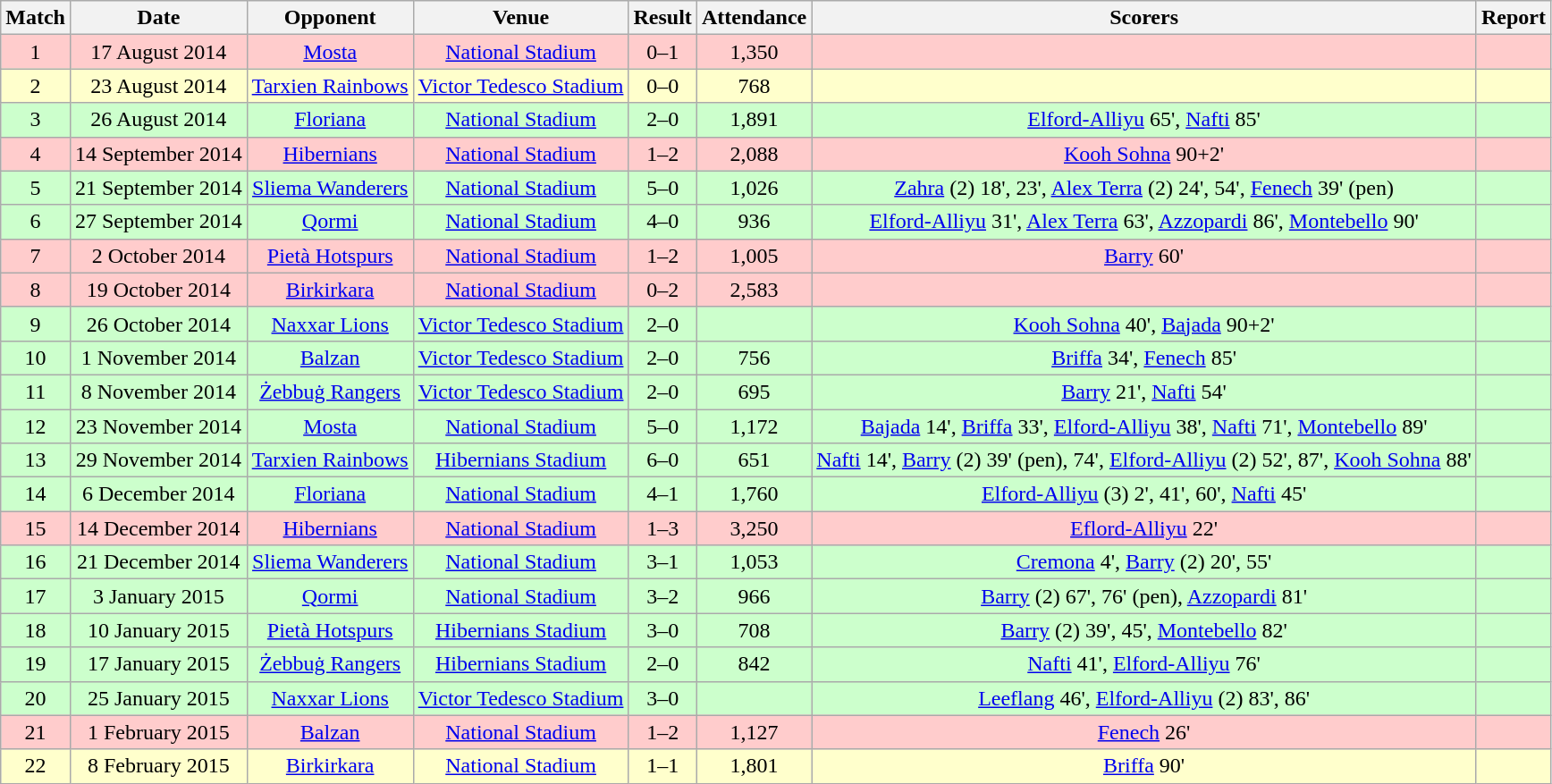<table class="wikitable"|ordenable=si style="font-size:100%; text-align:center">
<tr>
<th>Match</th>
<th>Date</th>
<th>Opponent</th>
<th>Venue</th>
<th>Result</th>
<th>Attendance</th>
<th>Scorers</th>
<th>Report</th>
</tr>
<tr style="background: #FFCCCC;">
<td>1</td>
<td>17 August 2014</td>
<td><a href='#'>Mosta</a></td>
<td><a href='#'>National Stadium</a></td>
<td>0–1</td>
<td>1,350</td>
<td></td>
<td></td>
</tr>
<tr style="background: #FFFFCC;">
<td>2</td>
<td>23 August 2014</td>
<td><a href='#'>Tarxien Rainbows</a></td>
<td><a href='#'>Victor Tedesco Stadium</a></td>
<td>0–0</td>
<td>768</td>
<td></td>
<td></td>
</tr>
<tr style="background: #CCFFCC;">
<td>3</td>
<td>26 August 2014</td>
<td><a href='#'>Floriana</a></td>
<td><a href='#'>National Stadium</a></td>
<td>2–0</td>
<td>1,891</td>
<td><a href='#'>Elford-Alliyu</a> 65', <a href='#'>Nafti</a> 85'</td>
<td></td>
</tr>
<tr style="background: #FFCCCC;">
<td>4</td>
<td>14 September 2014</td>
<td><a href='#'>Hibernians</a></td>
<td><a href='#'>National Stadium</a></td>
<td>1–2</td>
<td>2,088</td>
<td><a href='#'>Kooh Sohna</a> 90+2'</td>
<td></td>
</tr>
<tr style="background: #CCFFCC;">
<td>5</td>
<td>21 September 2014</td>
<td><a href='#'>Sliema Wanderers</a></td>
<td><a href='#'>National Stadium</a></td>
<td>5–0</td>
<td>1,026</td>
<td><a href='#'>Zahra</a> (2) 18', 23', <a href='#'>Alex Terra</a> (2) 24', 54', <a href='#'>Fenech</a> 39' (pen)</td>
<td></td>
</tr>
<tr style="background: #CCFFCC;">
<td>6</td>
<td>27 September 2014</td>
<td><a href='#'>Qormi</a></td>
<td><a href='#'>National Stadium</a></td>
<td>4–0</td>
<td>936</td>
<td><a href='#'>Elford-Alliyu</a> 31', <a href='#'>Alex Terra</a> 63', <a href='#'>Azzopardi</a> 86', <a href='#'>Montebello</a> 90'</td>
<td></td>
</tr>
<tr style="background: #FFCCCC;">
<td>7</td>
<td>2 October 2014</td>
<td><a href='#'>Pietà Hotspurs</a></td>
<td><a href='#'>National Stadium</a></td>
<td>1–2</td>
<td>1,005</td>
<td><a href='#'>Barry</a> 60'</td>
<td></td>
</tr>
<tr style="background: #FFCCCC;">
<td>8</td>
<td>19 October 2014</td>
<td><a href='#'>Birkirkara</a></td>
<td><a href='#'>National Stadium</a></td>
<td>0–2</td>
<td>2,583</td>
<td></td>
<td></td>
</tr>
<tr style="background: #CCFFCC;">
<td>9</td>
<td>26 October 2014</td>
<td><a href='#'>Naxxar Lions</a></td>
<td><a href='#'>Victor Tedesco Stadium</a></td>
<td>2–0</td>
<td></td>
<td><a href='#'>Kooh Sohna</a> 40', <a href='#'>Bajada</a> 90+2'</td>
<td></td>
</tr>
<tr style="background: #CCFFCC;">
<td>10</td>
<td>1 November 2014</td>
<td><a href='#'>Balzan</a></td>
<td><a href='#'>Victor Tedesco Stadium</a></td>
<td>2–0</td>
<td>756</td>
<td><a href='#'>Briffa</a> 34', <a href='#'>Fenech</a> 85'</td>
<td></td>
</tr>
<tr style="background: #CCFFCC;">
<td>11</td>
<td>8 November 2014</td>
<td><a href='#'>Żebbuġ Rangers</a></td>
<td><a href='#'>Victor Tedesco Stadium</a></td>
<td>2–0</td>
<td>695</td>
<td><a href='#'>Barry</a> 21', <a href='#'>Nafti</a> 54'</td>
<td></td>
</tr>
<tr style="background: #CCFFCC;">
<td>12</td>
<td>23 November 2014</td>
<td><a href='#'>Mosta</a></td>
<td><a href='#'>National Stadium</a></td>
<td>5–0</td>
<td>1,172</td>
<td><a href='#'>Bajada</a> 14', <a href='#'>Briffa</a> 33', <a href='#'>Elford-Alliyu</a> 38', <a href='#'>Nafti</a> 71', <a href='#'>Montebello</a> 89'</td>
<td></td>
</tr>
<tr style="background: #CCFFCC;">
<td>13</td>
<td>29 November 2014</td>
<td><a href='#'>Tarxien Rainbows</a></td>
<td><a href='#'>Hibernians Stadium</a></td>
<td>6–0</td>
<td>651</td>
<td><a href='#'>Nafti</a> 14', <a href='#'>Barry</a> (2) 39' (pen), 74', <a href='#'>Elford-Alliyu</a> (2) 52', 87', <a href='#'>Kooh Sohna</a> 88'</td>
<td></td>
</tr>
<tr style="background: #CCFFCC;">
<td>14</td>
<td>6 December 2014</td>
<td><a href='#'>Floriana</a></td>
<td><a href='#'>National Stadium</a></td>
<td>4–1</td>
<td>1,760</td>
<td><a href='#'>Elford-Alliyu</a> (3) 2', 41', 60', <a href='#'>Nafti</a> 45'</td>
<td></td>
</tr>
<tr style="background: #FFCCCC;">
<td>15</td>
<td>14 December 2014</td>
<td><a href='#'>Hibernians</a></td>
<td><a href='#'>National Stadium</a></td>
<td>1–3</td>
<td>3,250</td>
<td><a href='#'>Eflord-Alliyu</a> 22'</td>
<td></td>
</tr>
<tr style="background: #CCFFCC;">
<td>16</td>
<td>21 December 2014</td>
<td><a href='#'>Sliema Wanderers</a></td>
<td><a href='#'>National Stadium</a></td>
<td>3–1</td>
<td>1,053</td>
<td><a href='#'>Cremona</a> 4', <a href='#'>Barry</a> (2) 20', 55'</td>
<td></td>
</tr>
<tr style="background: #CCFFCC;">
<td>17</td>
<td>3 January 2015</td>
<td><a href='#'>Qormi</a></td>
<td><a href='#'>National Stadium</a></td>
<td>3–2</td>
<td>966</td>
<td><a href='#'>Barry</a> (2) 67', 76' (pen), <a href='#'>Azzopardi</a> 81'</td>
<td></td>
</tr>
<tr style="background: #CCFFCC;">
<td>18</td>
<td>10 January 2015</td>
<td><a href='#'>Pietà Hotspurs</a></td>
<td><a href='#'>Hibernians Stadium</a></td>
<td>3–0</td>
<td>708</td>
<td><a href='#'>Barry</a> (2) 39', 45', <a href='#'>Montebello</a> 82'</td>
<td></td>
</tr>
<tr style="background: #CCFFCC;">
<td>19</td>
<td>17 January 2015</td>
<td><a href='#'>Żebbuġ Rangers</a></td>
<td><a href='#'>Hibernians Stadium</a></td>
<td>2–0</td>
<td>842</td>
<td><a href='#'>Nafti</a> 41', <a href='#'>Elford-Alliyu</a> 76'</td>
<td></td>
</tr>
<tr style="background: #CCFFCC;">
<td>20</td>
<td>25 January 2015</td>
<td><a href='#'>Naxxar Lions</a></td>
<td><a href='#'>Victor Tedesco Stadium</a></td>
<td>3–0</td>
<td></td>
<td><a href='#'>Leeflang</a> 46', <a href='#'>Elford-Alliyu</a> (2) 83', 86'</td>
<td></td>
</tr>
<tr style="background: #FFCCCC;">
<td>21</td>
<td>1 February 2015</td>
<td><a href='#'>Balzan</a></td>
<td><a href='#'>National Stadium</a></td>
<td>1–2</td>
<td>1,127</td>
<td><a href='#'>Fenech</a> 26'</td>
<td></td>
</tr>
<tr style="background: #FFFFCC;">
<td>22</td>
<td>8 February 2015</td>
<td><a href='#'>Birkirkara</a></td>
<td><a href='#'>National Stadium</a></td>
<td>1–1</td>
<td>1,801</td>
<td><a href='#'>Briffa</a> 90'</td>
<td></td>
</tr>
</table>
